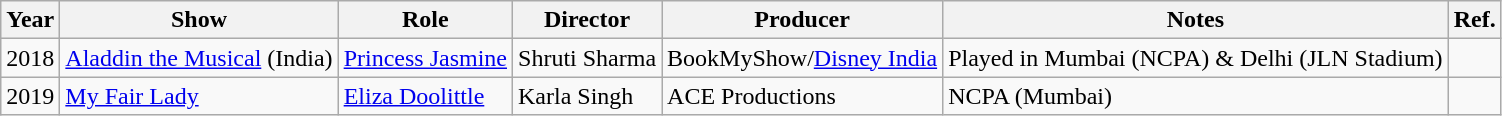<table class="wikitable">
<tr>
<th>Year</th>
<th>Show</th>
<th>Role</th>
<th>Director</th>
<th>Producer</th>
<th>Notes</th>
<th>Ref.</th>
</tr>
<tr>
<td>2018</td>
<td><a href='#'>Aladdin the Musical</a> (India)</td>
<td><a href='#'>Princess Jasmine</a></td>
<td>Shruti Sharma</td>
<td>BookMyShow/<a href='#'>Disney India</a></td>
<td>Played in Mumbai (NCPA) & Delhi (JLN Stadium)</td>
<td></td>
</tr>
<tr>
<td>2019</td>
<td><a href='#'>My Fair Lady</a></td>
<td><a href='#'>Eliza Doolittle</a></td>
<td>Karla Singh</td>
<td>ACE Productions</td>
<td>NCPA (Mumbai)</td>
<td></td>
</tr>
</table>
